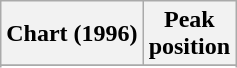<table class="wikitable sortable">
<tr>
<th>Chart (1996)</th>
<th>Peak<br>position</th>
</tr>
<tr>
</tr>
<tr>
</tr>
<tr>
</tr>
</table>
